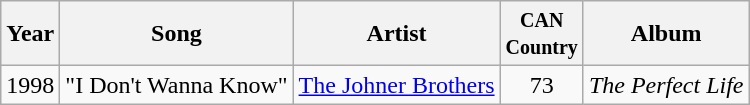<table class="wikitable">
<tr>
<th>Year</th>
<th>Song</th>
<th>Artist</th>
<th width=45><small>CAN Country</small></th>
<th>Album</th>
</tr>
<tr>
<td>1998</td>
<td>"I Don't Wanna Know"</td>
<td><a href='#'>The Johner Brothers</a></td>
<td align="center">73</td>
<td><em>The Perfect Life</em></td>
</tr>
</table>
